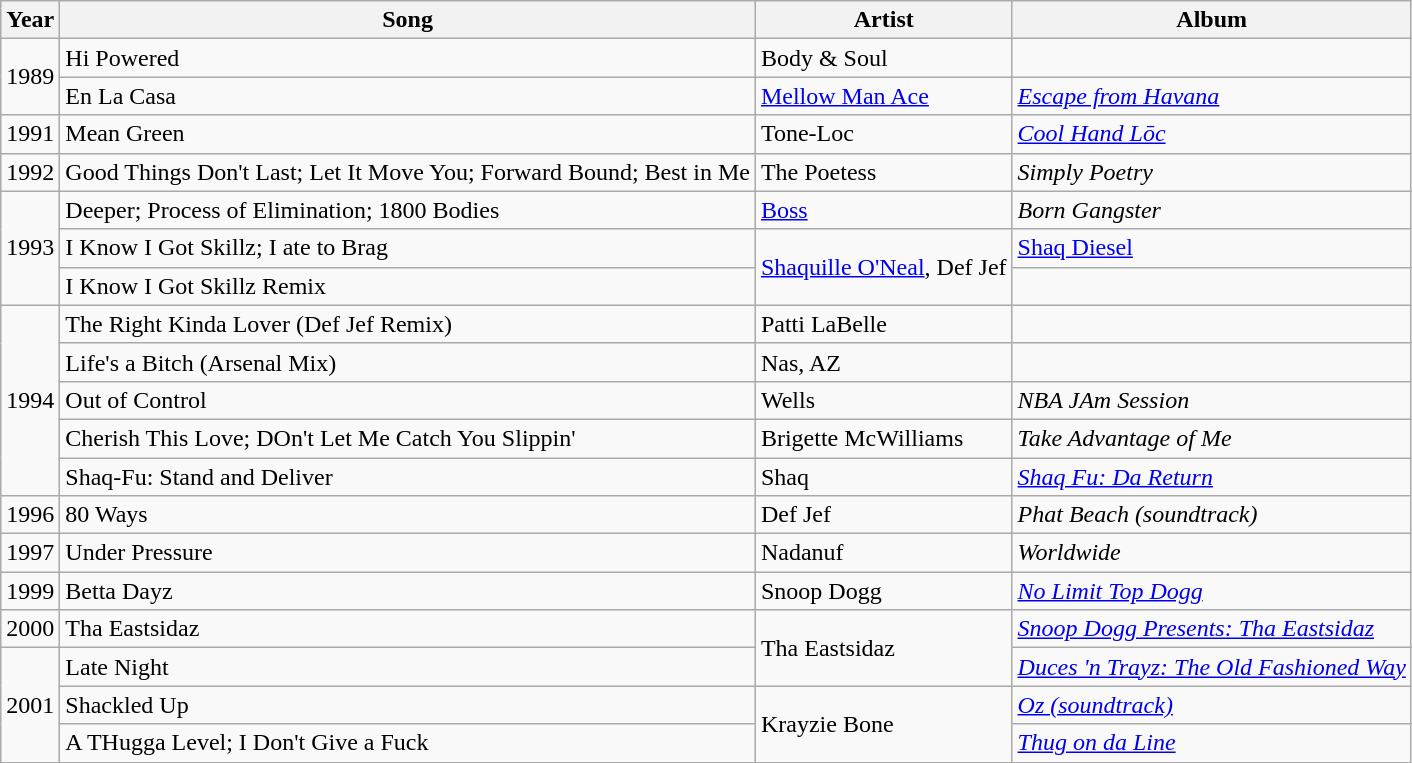<table class="wikitable">
<tr>
<th>Year</th>
<th>Song</th>
<th>Artist</th>
<th>Album</th>
</tr>
<tr>
<td rowspan="2">1989</td>
<td>Hi Powered</td>
<td>Body & Soul</td>
<td></td>
</tr>
<tr>
<td>En La Casa</td>
<td><a href='#'>Mellow Man Ace</a></td>
<td><em><a href='#'>Escape from Havana</a></em></td>
</tr>
<tr>
<td>1991</td>
<td>Mean Green</td>
<td>Tone-Loc</td>
<td><em><a href='#'>Cool Hand Lōc</a></em></td>
</tr>
<tr>
<td>1992</td>
<td>Good Things Don't Last; Let It Move You; Forward Bound; Best in Me</td>
<td>The Poetess</td>
<td><em>Simply Poetry</em></td>
</tr>
<tr>
<td rowspan="3">1993</td>
<td>Deeper; Process of Elimination; 1800 Bodies</td>
<td><a href='#'>Boss</a></td>
<td><em>Born Gangster</em></td>
</tr>
<tr>
<td>I Know I Got Skillz; I ate to Brag</td>
<td rowspan="2"><a href='#'>Shaquille O'Neal</a>, Def Jef</td>
<td><a href='#'>Shaq Diesel</a></td>
</tr>
<tr>
<td>I Know I Got Skillz Remix</td>
<td></td>
</tr>
<tr>
<td rowspan="5">1994</td>
<td>The Right Kinda Lover (Def Jef Remix)</td>
<td>Patti LaBelle</td>
<td></td>
</tr>
<tr>
<td>Life's a Bitch (Arsenal Mix)</td>
<td>Nas, AZ</td>
<td></td>
</tr>
<tr>
<td>Out of Control</td>
<td>Wells</td>
<td><em>NBA JAm Session</em></td>
</tr>
<tr>
<td>Cherish This Love; DOn't Let Me Catch You Slippin'</td>
<td>Brigette McWilliams</td>
<td><em>Take Advantage of Me</em></td>
</tr>
<tr>
<td>Shaq-Fu: Stand and Deliver</td>
<td>Shaq</td>
<td><em><a href='#'>Shaq Fu: Da Return</a></em></td>
</tr>
<tr>
<td>1996</td>
<td>80 Ways</td>
<td>Def Jef</td>
<td><em>Phat Beach (soundtrack)</em></td>
</tr>
<tr>
<td>1997</td>
<td>Under Pressure</td>
<td>Nadanuf</td>
<td><em>Worldwide</em></td>
</tr>
<tr>
<td>1999</td>
<td>Betta Dayz</td>
<td>Snoop Dogg</td>
<td><em><a href='#'>No Limit Top Dogg</a></em></td>
</tr>
<tr>
<td>2000</td>
<td>Tha Eastsidaz</td>
<td rowspan="2">Tha Eastsidaz</td>
<td><em><a href='#'>Snoop Dogg Presents: Tha Eastsidaz</a></em></td>
</tr>
<tr>
<td rowspan="3">2001</td>
<td>Late Night</td>
<td><em><a href='#'>Duces 'n Trayz: The Old Fashioned Way</a></em></td>
</tr>
<tr>
<td>Shackled Up</td>
<td rowspan="2">Krayzie Bone</td>
<td><em><a href='#'>Oz (soundtrack)</a></em></td>
</tr>
<tr>
<td>A THugga Level; I Don't Give a Fuck</td>
<td><em><a href='#'>Thug on da Line</a></em></td>
</tr>
</table>
